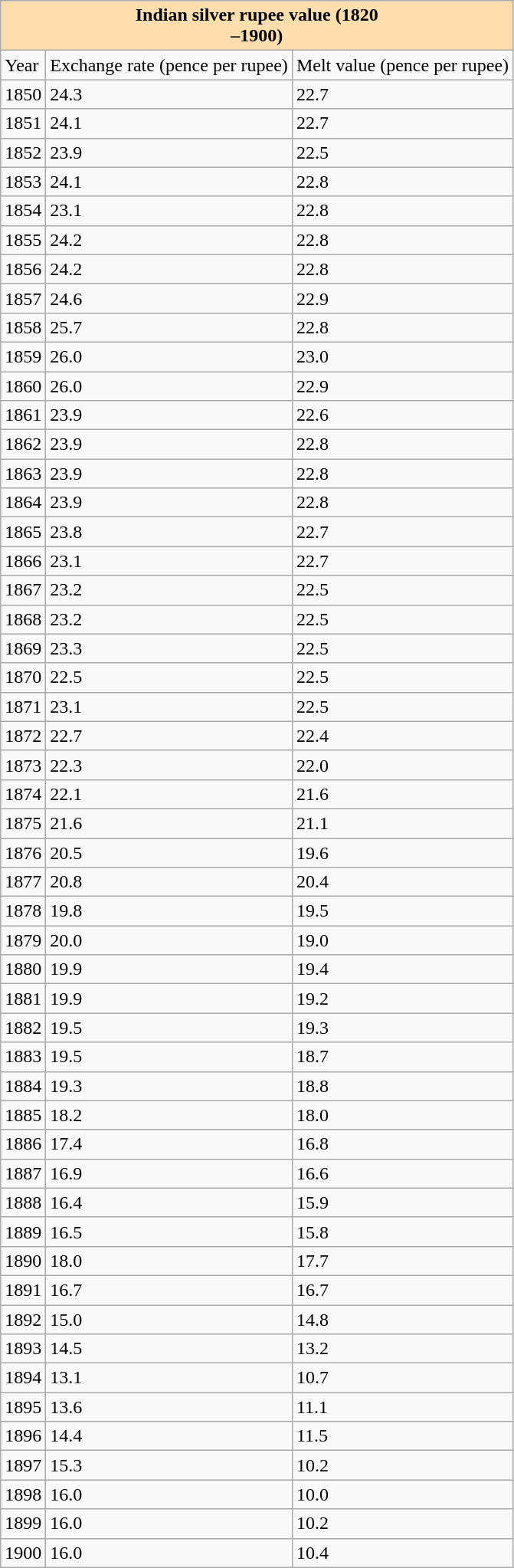<table class="wikitable floatright collapsible collapsed">
<tr>
<th colspan="3" style="background:#ffdead;">Indian silver rupee value (1820<br>–1900)</th>
</tr>
<tr>
<td>Year</td>
<td>Exchange rate (pence per rupee)</td>
<td>Melt value (pence per rupee)</td>
</tr>
<tr>
<td>1850</td>
<td>24.3</td>
<td>22.7</td>
</tr>
<tr>
<td>1851</td>
<td>24.1</td>
<td>22.7</td>
</tr>
<tr>
<td>1852</td>
<td>23.9</td>
<td>22.5</td>
</tr>
<tr>
<td>1853</td>
<td>24.1</td>
<td>22.8</td>
</tr>
<tr>
<td>1854</td>
<td>23.1</td>
<td>22.8</td>
</tr>
<tr>
<td>1855</td>
<td>24.2</td>
<td>22.8</td>
</tr>
<tr>
<td>1856</td>
<td>24.2</td>
<td>22.8</td>
</tr>
<tr>
<td>1857</td>
<td>24.6</td>
<td>22.9</td>
</tr>
<tr>
<td>1858</td>
<td>25.7</td>
<td>22.8</td>
</tr>
<tr>
<td>1859</td>
<td>26.0</td>
<td>23.0</td>
</tr>
<tr>
<td>1860</td>
<td>26.0</td>
<td>22.9</td>
</tr>
<tr>
<td>1861</td>
<td>23.9</td>
<td>22.6</td>
</tr>
<tr>
<td>1862</td>
<td>23.9</td>
<td>22.8</td>
</tr>
<tr>
<td>1863</td>
<td>23.9</td>
<td>22.8</td>
</tr>
<tr>
<td>1864</td>
<td>23.9</td>
<td>22.8</td>
</tr>
<tr>
<td>1865</td>
<td>23.8</td>
<td>22.7</td>
</tr>
<tr>
<td>1866</td>
<td>23.1</td>
<td>22.7</td>
</tr>
<tr>
<td>1867</td>
<td>23.2</td>
<td>22.5</td>
</tr>
<tr>
<td>1868</td>
<td>23.2</td>
<td>22.5</td>
</tr>
<tr>
<td>1869</td>
<td>23.3</td>
<td>22.5</td>
</tr>
<tr>
<td>1870</td>
<td>22.5</td>
<td>22.5</td>
</tr>
<tr>
<td>1871</td>
<td>23.1</td>
<td>22.5</td>
</tr>
<tr>
<td>1872</td>
<td>22.7</td>
<td>22.4</td>
</tr>
<tr>
<td>1873</td>
<td>22.3</td>
<td>22.0</td>
</tr>
<tr>
<td>1874</td>
<td>22.1</td>
<td>21.6</td>
</tr>
<tr>
<td>1875</td>
<td>21.6</td>
<td>21.1</td>
</tr>
<tr>
<td>1876</td>
<td>20.5</td>
<td>19.6</td>
</tr>
<tr>
<td>1877</td>
<td>20.8</td>
<td>20.4</td>
</tr>
<tr>
<td>1878</td>
<td>19.8</td>
<td>19.5</td>
</tr>
<tr>
<td>1879</td>
<td>20.0</td>
<td>19.0</td>
</tr>
<tr>
<td>1880</td>
<td>19.9</td>
<td>19.4</td>
</tr>
<tr>
<td>1881</td>
<td>19.9</td>
<td>19.2</td>
</tr>
<tr>
<td>1882</td>
<td>19.5</td>
<td>19.3</td>
</tr>
<tr>
<td>1883</td>
<td>19.5</td>
<td>18.7</td>
</tr>
<tr>
<td>1884</td>
<td>19.3</td>
<td>18.8</td>
</tr>
<tr>
<td>1885</td>
<td>18.2</td>
<td>18.0</td>
</tr>
<tr>
<td>1886</td>
<td>17.4</td>
<td>16.8</td>
</tr>
<tr>
<td>1887</td>
<td>16.9</td>
<td>16.6</td>
</tr>
<tr>
<td>1888</td>
<td>16.4</td>
<td>15.9</td>
</tr>
<tr>
<td>1889</td>
<td>16.5</td>
<td>15.8</td>
</tr>
<tr>
<td>1890</td>
<td>18.0</td>
<td>17.7</td>
</tr>
<tr>
<td>1891</td>
<td>16.7</td>
<td>16.7</td>
</tr>
<tr>
<td>1892</td>
<td>15.0</td>
<td>14.8</td>
</tr>
<tr>
<td>1893</td>
<td>14.5</td>
<td>13.2</td>
</tr>
<tr>
<td>1894</td>
<td>13.1</td>
<td>10.7</td>
</tr>
<tr>
<td>1895</td>
<td>13.6</td>
<td>11.1</td>
</tr>
<tr>
<td>1896</td>
<td>14.4</td>
<td>11.5</td>
</tr>
<tr>
<td>1897</td>
<td>15.3</td>
<td>10.2</td>
</tr>
<tr>
<td>1898</td>
<td>16.0</td>
<td>10.0</td>
</tr>
<tr>
<td>1899</td>
<td>16.0</td>
<td>10.2</td>
</tr>
<tr>
<td>1900</td>
<td>16.0</td>
<td>10.4</td>
</tr>
</table>
